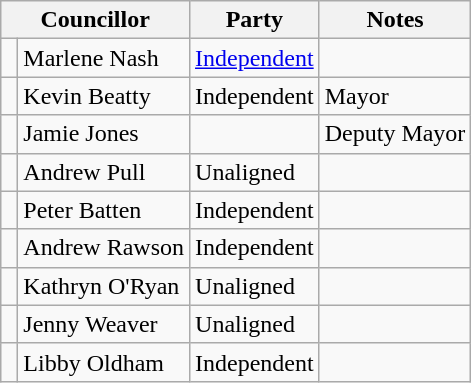<table class="wikitable">
<tr>
<th colspan="2">Councillor</th>
<th>Party</th>
<th>Notes</th>
</tr>
<tr>
<td> </td>
<td>Marlene Nash</td>
<td><a href='#'>Independent</a></td>
<td></td>
</tr>
<tr>
<td> </td>
<td>Kevin Beatty</td>
<td>Independent</td>
<td>Mayor</td>
</tr>
<tr>
<td> </td>
<td>Jamie Jones</td>
<td></td>
<td>Deputy Mayor</td>
</tr>
<tr>
<td> </td>
<td>Andrew Pull</td>
<td>Unaligned</td>
<td></td>
</tr>
<tr>
<td> </td>
<td>Peter Batten</td>
<td>Independent</td>
<td></td>
</tr>
<tr>
<td> </td>
<td>Andrew Rawson</td>
<td>Independent</td>
<td></td>
</tr>
<tr>
<td> </td>
<td>Kathryn O'Ryan</td>
<td>Unaligned</td>
<td></td>
</tr>
<tr>
<td> </td>
<td>Jenny Weaver</td>
<td>Unaligned</td>
<td></td>
</tr>
<tr>
<td> </td>
<td>Libby Oldham</td>
<td>Independent</td>
<td></td>
</tr>
</table>
